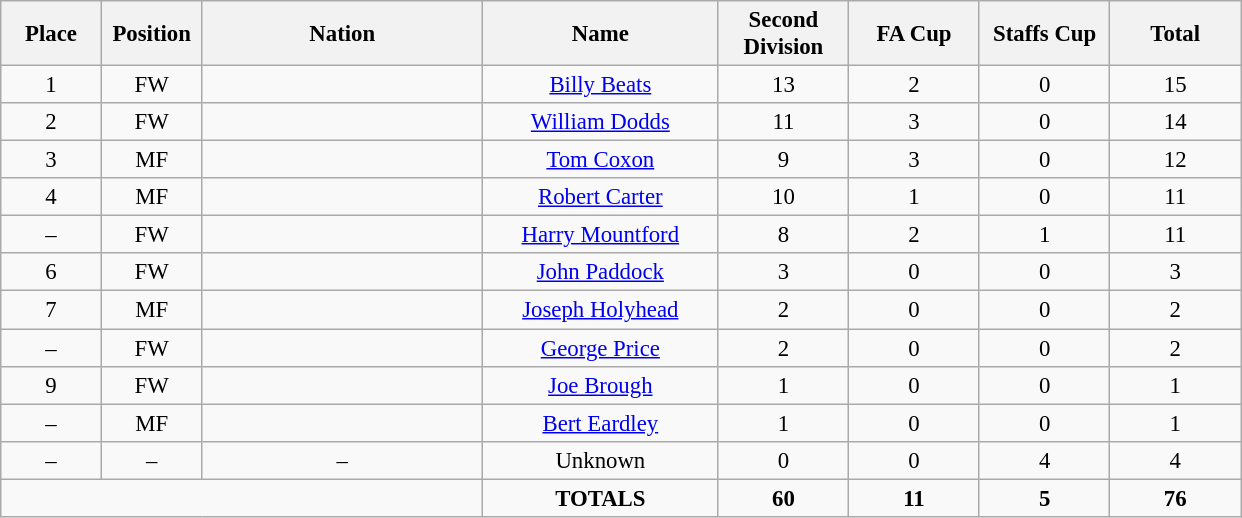<table class="wikitable" style="font-size: 95%; text-align: center;">
<tr>
<th width=60>Place</th>
<th width=60>Position</th>
<th width=180>Nation</th>
<th width=150>Name</th>
<th width=80>Second Division</th>
<th width=80>FA Cup</th>
<th width=80>Staffs Cup</th>
<th width=80>Total</th>
</tr>
<tr>
<td>1</td>
<td>FW</td>
<td></td>
<td><a href='#'>Billy Beats</a></td>
<td>13</td>
<td>2</td>
<td>0</td>
<td>15</td>
</tr>
<tr>
<td>2</td>
<td>FW</td>
<td></td>
<td><a href='#'>William Dodds</a></td>
<td>11</td>
<td>3</td>
<td>0</td>
<td>14</td>
</tr>
<tr>
<td>3</td>
<td>MF</td>
<td></td>
<td><a href='#'>Tom Coxon</a></td>
<td>9</td>
<td>3</td>
<td>0</td>
<td>12</td>
</tr>
<tr>
<td>4</td>
<td>MF</td>
<td></td>
<td><a href='#'>Robert Carter</a></td>
<td>10</td>
<td>1</td>
<td>0</td>
<td>11</td>
</tr>
<tr>
<td>–</td>
<td>FW</td>
<td></td>
<td><a href='#'>Harry Mountford</a></td>
<td>8</td>
<td>2</td>
<td>1</td>
<td>11</td>
</tr>
<tr>
<td>6</td>
<td>FW</td>
<td></td>
<td><a href='#'>John Paddock</a></td>
<td>3</td>
<td>0</td>
<td>0</td>
<td>3</td>
</tr>
<tr>
<td>7</td>
<td>MF</td>
<td></td>
<td><a href='#'>Joseph Holyhead</a></td>
<td>2</td>
<td>0</td>
<td>0</td>
<td>2</td>
</tr>
<tr>
<td>–</td>
<td>FW</td>
<td></td>
<td><a href='#'>George Price</a></td>
<td>2</td>
<td>0</td>
<td>0</td>
<td>2</td>
</tr>
<tr>
<td>9</td>
<td>FW</td>
<td></td>
<td><a href='#'>Joe Brough</a></td>
<td>1</td>
<td>0</td>
<td>0</td>
<td>1</td>
</tr>
<tr>
<td>–</td>
<td>MF</td>
<td></td>
<td><a href='#'>Bert Eardley</a></td>
<td>1</td>
<td>0</td>
<td>0</td>
<td>1</td>
</tr>
<tr>
<td>–</td>
<td>–</td>
<td>–</td>
<td>Unknown</td>
<td>0</td>
<td>0</td>
<td>4</td>
<td>4</td>
</tr>
<tr>
<td colspan="3"></td>
<td><strong>TOTALS</strong></td>
<td><strong>60</strong></td>
<td><strong>11</strong></td>
<td><strong>5</strong></td>
<td><strong>76</strong></td>
</tr>
</table>
